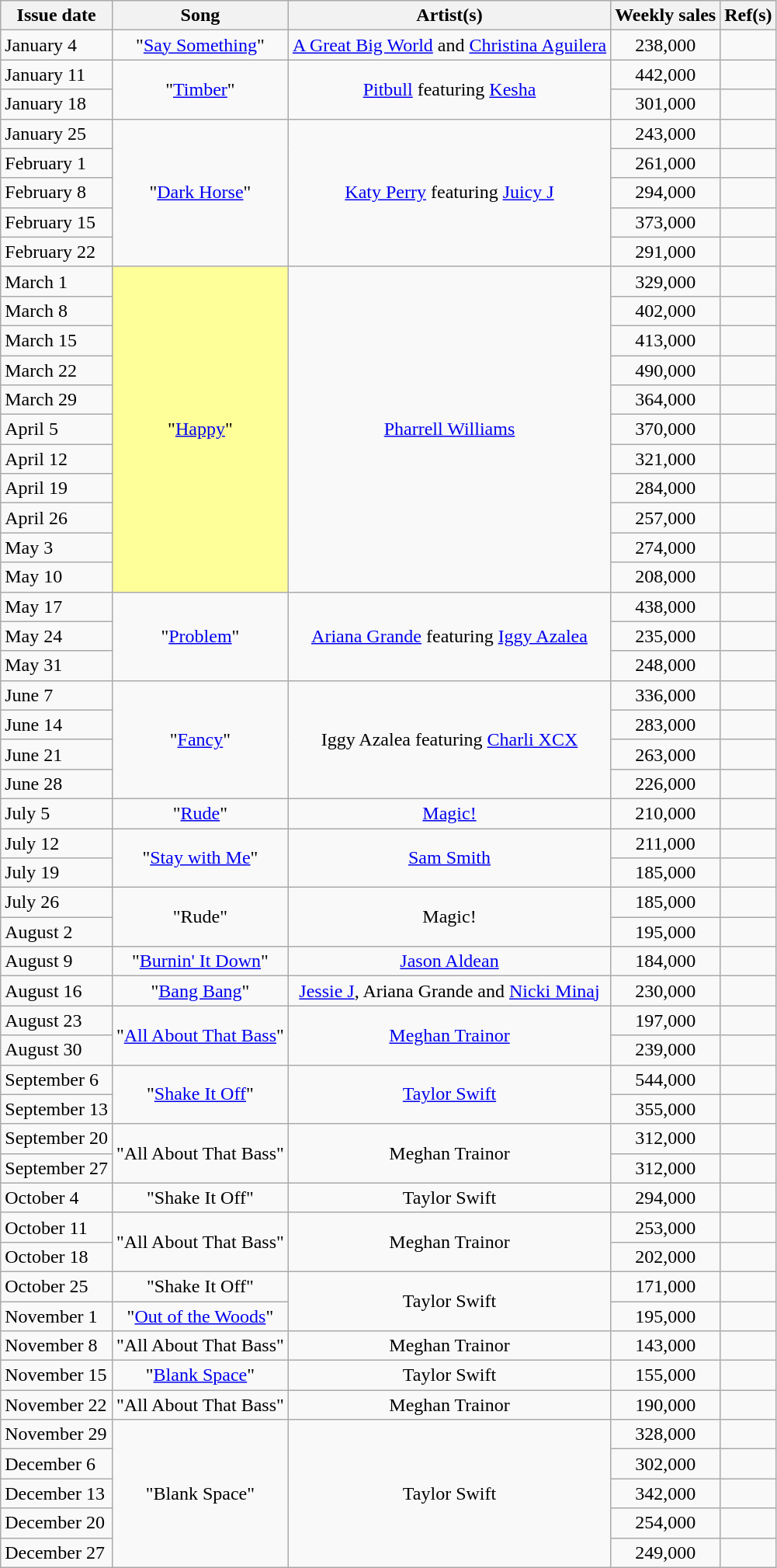<table class="wikitable sortable">
<tr>
<th>Issue date</th>
<th>Song</th>
<th>Artist(s)</th>
<th>Weekly sales</th>
<th>Ref(s)</th>
</tr>
<tr>
<td>January 4</td>
<td style="text-align:center;">"<a href='#'>Say Something</a>"</td>
<td style="text-align:center;"><a href='#'>A Great Big World</a> and <a href='#'>Christina Aguilera</a></td>
<td style="text-align: center;">238,000</td>
<td style="text-align: center;"></td>
</tr>
<tr>
<td>January 11</td>
<td style="text-align: center;" rowspan="2">"<a href='#'>Timber</a>"</td>
<td style="text-align: center;" rowspan="2"><a href='#'>Pitbull</a> featuring <a href='#'>Kesha</a></td>
<td style="text-align: center;">442,000</td>
<td style="text-align: center;"></td>
</tr>
<tr>
<td>January 18</td>
<td style="text-align: center;">301,000</td>
<td style="text-align: center;"></td>
</tr>
<tr>
<td>January 25</td>
<td style="text-align: center;" rowspan="5">"<a href='#'>Dark Horse</a>"</td>
<td style="text-align: center;" rowspan="5"><a href='#'>Katy Perry</a> featuring <a href='#'>Juicy J</a></td>
<td style="text-align: center;">243,000</td>
<td style="text-align: center;"></td>
</tr>
<tr>
<td>February 1</td>
<td style="text-align: center;">261,000</td>
<td style="text-align: center;"></td>
</tr>
<tr>
<td>February 8</td>
<td style="text-align: center;">294,000</td>
<td style="text-align: center;"></td>
</tr>
<tr>
<td>February 15</td>
<td style="text-align: center;">373,000</td>
<td style="text-align: center;"></td>
</tr>
<tr>
<td>February 22</td>
<td style="text-align: center;">291,000</td>
<td style="text-align: center;"></td>
</tr>
<tr>
<td>March 1</td>
<td style="background:#ff9; text-align:center;" rowspan="11">"<a href='#'>Happy</a>" </td>
<td style="text-align: center;" rowspan="11"><a href='#'>Pharrell Williams</a></td>
<td style="text-align: center;">329,000</td>
<td style="text-align: center;"></td>
</tr>
<tr>
<td>March 8</td>
<td style="text-align: center;">402,000</td>
<td style="text-align: center;"></td>
</tr>
<tr>
<td>March 15</td>
<td style="text-align: center;">413,000</td>
<td style="text-align: center;"></td>
</tr>
<tr>
<td>March 22</td>
<td style="text-align: center;">490,000</td>
<td style="text-align: center;"></td>
</tr>
<tr>
<td>March 29</td>
<td style="text-align: center;">364,000</td>
<td style="text-align: center;"></td>
</tr>
<tr>
<td>April 5</td>
<td style="text-align: center;">370,000</td>
<td style="text-align: center;"></td>
</tr>
<tr>
<td>April 12</td>
<td style="text-align: center;">321,000</td>
<td style="text-align: center;"></td>
</tr>
<tr>
<td>April 19</td>
<td style="text-align: center;">284,000</td>
<td style="text-align: center;"></td>
</tr>
<tr>
<td>April 26</td>
<td style="text-align: center;">257,000</td>
<td style="text-align: center;"></td>
</tr>
<tr>
<td>May 3</td>
<td style="text-align: center;">274,000</td>
<td style="text-align: center;"></td>
</tr>
<tr>
<td>May 10</td>
<td style="text-align: center;">208,000</td>
<td style="text-align: center;"></td>
</tr>
<tr>
<td>May 17</td>
<td style="text-align: center;" rowspan="3">"<a href='#'>Problem</a>"</td>
<td style="text-align: center;" rowspan="3"><a href='#'>Ariana Grande</a> featuring <a href='#'>Iggy Azalea</a></td>
<td style="text-align: center;">438,000</td>
<td style="text-align: center;"></td>
</tr>
<tr>
<td>May 24</td>
<td style="text-align: center;">235,000</td>
<td style="text-align: center;"></td>
</tr>
<tr>
<td>May 31</td>
<td style="text-align: center;">248,000</td>
<td style="text-align: center;"></td>
</tr>
<tr>
<td>June 7</td>
<td style="text-align: center;" rowspan="4">"<a href='#'>Fancy</a>"</td>
<td style="text-align: center;" rowspan="4">Iggy Azalea featuring <a href='#'>Charli XCX</a></td>
<td style="text-align: center;">336,000</td>
<td style="text-align: center;"></td>
</tr>
<tr>
<td>June 14</td>
<td style="text-align: center;">283,000</td>
<td style="text-align: center;"></td>
</tr>
<tr>
<td>June 21</td>
<td style="text-align: center;">263,000</td>
<td style="text-align: center;"></td>
</tr>
<tr>
<td>June 28</td>
<td style="text-align: center;">226,000</td>
<td style="text-align: center;"></td>
</tr>
<tr>
<td>July 5</td>
<td style="text-align:center;">"<a href='#'>Rude</a>"</td>
<td style="text-align:center;"><a href='#'>Magic!</a></td>
<td style="text-align: center;">210,000</td>
<td style="text-align: center;"></td>
</tr>
<tr>
<td>July 12</td>
<td style="text-align: center;" rowspan="2">"<a href='#'>Stay with Me</a>"</td>
<td style="text-align: center;" rowspan="2"><a href='#'>Sam Smith</a></td>
<td style="text-align: center;">211,000</td>
<td style="text-align: center;"></td>
</tr>
<tr>
<td>July 19</td>
<td style="text-align: center;">185,000</td>
<td style="text-align: center;"></td>
</tr>
<tr>
<td>July 26</td>
<td style="text-align: center;" rowspan="2">"Rude"</td>
<td style="text-align: center;" rowspan="2">Magic!</td>
<td style="text-align: center;">185,000</td>
<td style="text-align: center;"></td>
</tr>
<tr>
<td>August 2</td>
<td style="text-align: center;">195,000</td>
<td style="text-align: center;"></td>
</tr>
<tr>
<td>August 9</td>
<td style="text-align:center;">"<a href='#'>Burnin' It Down</a>"</td>
<td style="text-align:center;"><a href='#'>Jason Aldean</a></td>
<td style="text-align: center;">184,000</td>
<td style="text-align: center;"></td>
</tr>
<tr>
<td>August 16</td>
<td style="text-align:center;">"<a href='#'>Bang Bang</a>"</td>
<td style="text-align:center;"><a href='#'>Jessie J</a>, Ariana Grande and <a href='#'>Nicki Minaj</a></td>
<td style="text-align: center;">230,000</td>
<td style="text-align: center;"></td>
</tr>
<tr>
<td>August 23</td>
<td style="text-align: center;" rowspan="2">"<a href='#'>All About That Bass</a>"</td>
<td style="text-align: center;" rowspan="2"><a href='#'>Meghan Trainor</a></td>
<td style="text-align: center;">197,000</td>
<td style="text-align: center;"></td>
</tr>
<tr>
<td>August 30</td>
<td style="text-align: center;">239,000</td>
<td style="text-align: center;"></td>
</tr>
<tr>
<td>September 6</td>
<td style="text-align: center;" rowspan="2">"<a href='#'>Shake It Off</a>"</td>
<td style="text-align: center;" rowspan="2"><a href='#'>Taylor Swift</a></td>
<td style="text-align: center;">544,000</td>
<td style="text-align: center;"></td>
</tr>
<tr>
<td>September 13</td>
<td style="text-align: center;">355,000</td>
<td style="text-align: center;"></td>
</tr>
<tr>
<td>September 20</td>
<td style="text-align: center;" rowspan="2">"All About That Bass"</td>
<td style="text-align: center;" rowspan="2">Meghan Trainor</td>
<td style="text-align: center;">312,000</td>
<td style="text-align: center;"></td>
</tr>
<tr>
<td>September 27</td>
<td style="text-align: center;">312,000</td>
<td style="text-align: center;"></td>
</tr>
<tr>
<td>October 4</td>
<td style="text-align:center;">"Shake It Off"</td>
<td style="text-align:center;">Taylor Swift</td>
<td style="text-align: center;">294,000</td>
<td style="text-align: center;"></td>
</tr>
<tr>
<td>October 11</td>
<td style="text-align: center;" rowspan="2">"All About That Bass"</td>
<td style="text-align: center;" rowspan="2">Meghan Trainor</td>
<td style="text-align: center;">253,000</td>
<td style="text-align: center;"></td>
</tr>
<tr>
<td>October 18</td>
<td style="text-align: center;">202,000</td>
<td style="text-align: center;"></td>
</tr>
<tr>
<td>October 25</td>
<td style="text-align:center;">"Shake It Off"</td>
<td style="text-align: center;" rowspan="2">Taylor Swift</td>
<td style="text-align: center;">171,000</td>
<td style="text-align: center;"></td>
</tr>
<tr>
<td>November 1</td>
<td style="text-align:center;">"<a href='#'>Out of the Woods</a>"</td>
<td style="text-align: center;">195,000</td>
<td style="text-align: center;"></td>
</tr>
<tr>
<td>November 8</td>
<td style="text-align:center;">"All About That Bass"</td>
<td style="text-align:center;">Meghan Trainor</td>
<td style="text-align: center;">143,000</td>
<td style="text-align: center;"></td>
</tr>
<tr>
<td>November 15</td>
<td style="text-align:center;">"<a href='#'>Blank Space</a>"</td>
<td style="text-align:center;">Taylor Swift</td>
<td style="text-align: center;">155,000</td>
<td style="text-align: center;"></td>
</tr>
<tr>
<td>November 22</td>
<td style="text-align:center;">"All About That Bass"</td>
<td style="text-align:center;">Meghan Trainor</td>
<td style="text-align: center;">190,000</td>
<td style="text-align: center;"></td>
</tr>
<tr>
<td>November 29</td>
<td style="text-align: center;" rowspan="5">"Blank Space"</td>
<td style="text-align: center;" rowspan="5">Taylor Swift</td>
<td style="text-align: center;">328,000</td>
<td style="text-align: center;"></td>
</tr>
<tr>
<td>December 6</td>
<td style="text-align: center;">302,000</td>
<td style="text-align: center;"></td>
</tr>
<tr>
<td>December 13</td>
<td style="text-align: center;">342,000</td>
<td style="text-align: center;"></td>
</tr>
<tr>
<td>December 20</td>
<td style="text-align: center;">254,000</td>
<td style="text-align: center;"></td>
</tr>
<tr>
<td>December 27</td>
<td style="text-align: center;">249,000</td>
<td style="text-align: center;"></td>
</tr>
</table>
